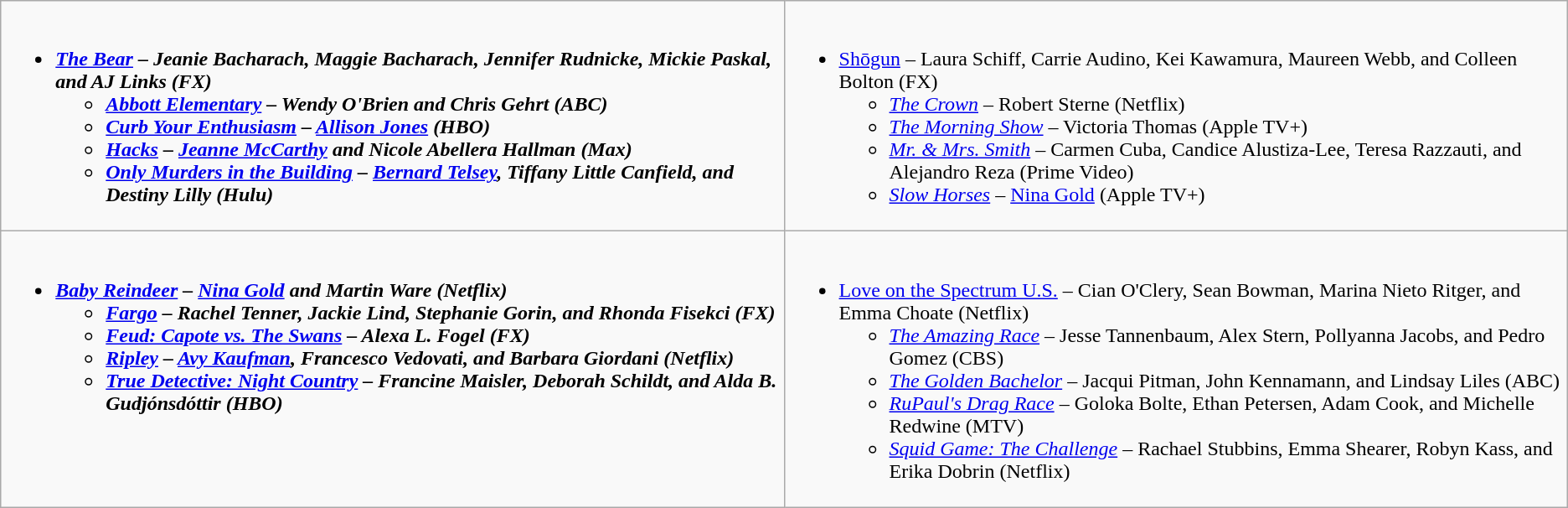<table class="wikitable">
<tr>
<td style="vertical-align:top;" width="50%"><br><ul><li><strong><em><a href='#'>The Bear</a><em> – Jeanie Bacharach, Maggie Bacharach, Jennifer Rudnicke, Mickie Paskal, and AJ Links (FX)<strong><ul><li></em><a href='#'>Abbott Elementary</a><em> – Wendy O'Brien and Chris Gehrt (ABC)</li><li></em><a href='#'>Curb Your Enthusiasm</a><em> – <a href='#'>Allison Jones</a> (HBO)</li><li></em><a href='#'>Hacks</a><em> – <a href='#'>Jeanne McCarthy</a> and Nicole Abellera Hallman (Max)</li><li></em><a href='#'>Only Murders in the Building</a><em> – <a href='#'>Bernard Telsey</a>, Tiffany Little Canfield, and Destiny Lilly (Hulu)</li></ul></li></ul></td>
<td style="vertical-align:top;" width="50%"><br><ul><li></em></strong><a href='#'>Shōgun</a></em> – Laura Schiff, Carrie Audino, Kei Kawamura, Maureen Webb, and Colleen Bolton (FX)</strong><ul><li><em><a href='#'>The Crown</a></em> – Robert Sterne (Netflix)</li><li><em><a href='#'>The Morning Show</a></em> – Victoria Thomas (Apple TV+)</li><li><em><a href='#'>Mr. & Mrs. Smith</a></em> – Carmen Cuba, Candice Alustiza-Lee, Teresa Razzauti, and Alejandro Reza (Prime Video)</li><li><em><a href='#'>Slow Horses</a></em> – <a href='#'>Nina Gold</a> (Apple TV+)</li></ul></li></ul></td>
</tr>
<tr>
<td style="vertical-align:top;" width="50%"><br><ul><li><strong><em><a href='#'>Baby Reindeer</a><em> – <a href='#'>Nina Gold</a> and Martin Ware (Netflix)<strong><ul><li></em><a href='#'>Fargo</a><em> – Rachel Tenner, Jackie Lind, Stephanie Gorin, and Rhonda Fisekci (FX)</li><li></em><a href='#'>Feud: Capote vs. The Swans</a><em> – Alexa L. Fogel (FX)</li><li></em><a href='#'>Ripley</a><em> – <a href='#'>Avy Kaufman</a>, Francesco Vedovati, and Barbara Giordani (Netflix)</li><li></em><a href='#'>True Detective: Night Country</a><em> – Francine Maisler, Deborah Schildt, and Alda B. Gudjónsdóttir (HBO)</li></ul></li></ul></td>
<td style="vertical-align:top;" width="50%"><br><ul><li></em></strong><a href='#'>Love on the Spectrum U.S.</a></em> – Cian O'Clery, Sean Bowman, Marina Nieto Ritger, and Emma Choate (Netflix)</strong><ul><li><em><a href='#'>The Amazing Race</a></em> – Jesse Tannenbaum, Alex Stern, Pollyanna Jacobs, and Pedro Gomez (CBS)</li><li><em><a href='#'>The Golden Bachelor</a></em> – Jacqui Pitman, John Kennamann, and Lindsay Liles (ABC)</li><li><em><a href='#'>RuPaul's Drag Race</a></em> – Goloka Bolte, Ethan Petersen, Adam Cook, and Michelle Redwine (MTV)</li><li><em><a href='#'>Squid Game: The Challenge</a></em> – Rachael Stubbins, Emma Shearer, Robyn Kass, and Erika Dobrin (Netflix)</li></ul></li></ul></td>
</tr>
</table>
